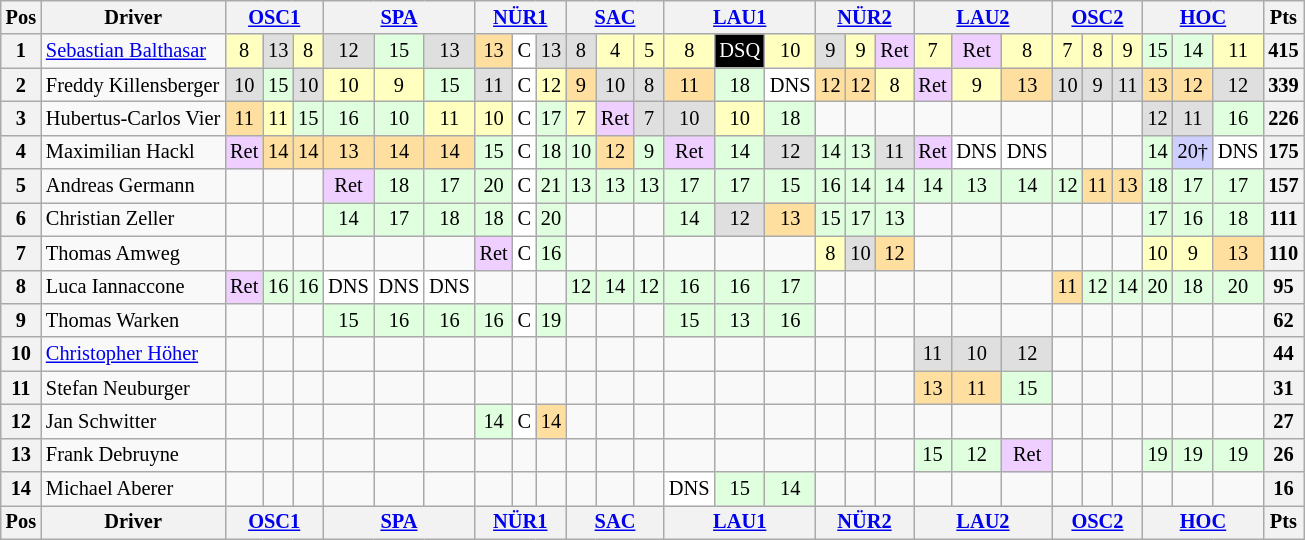<table align=left| class="wikitable" style="font-size: 85%; text-align: center">
<tr valign="top">
<th valign=middle>Pos</th>
<th valign=middle>Driver</th>
<th colspan=3><a href='#'>OSC1</a></th>
<th colspan=3><a href='#'>SPA</a></th>
<th colspan=3><a href='#'>NÜR1</a></th>
<th colspan=3><a href='#'>SAC</a></th>
<th colspan=3><a href='#'>LAU1</a></th>
<th colspan=3><a href='#'>NÜR2</a></th>
<th colspan=3><a href='#'>LAU2</a></th>
<th colspan=3><a href='#'>OSC2</a></th>
<th colspan=3><a href='#'>HOC</a></th>
<th valign="middle">Pts</th>
</tr>
<tr>
<th>1</th>
<td align=left> <a href='#'>Sebastian Balthasar</a></td>
<td style="background:#FFFFBF;">8</td>
<td style="background:#DFDFDF;">13</td>
<td style="background:#FFFFBF;">8</td>
<td style="background:#DFDFDF;">12</td>
<td style="background:#DFFFDF;">15</td>
<td style="background:#DFDFDF;">13</td>
<td style="background:#FFDF9F;">13</td>
<td style="background:#FFFFFF;">C</td>
<td style="background:#DFDFDF;">13</td>
<td style="background:#DFDFDF;">8</td>
<td style="background:#FFFFBF;">4</td>
<td style="background:#FFFFBF;">5</td>
<td style="background:#FFFFBF;">8</td>
<td style="background:#000000; color:white;">DSQ</td>
<td style="background:#FFFFBF;">10</td>
<td style="background:#DFDFDF;">9</td>
<td style="background:#FFFFBF;">9</td>
<td style="background:#EFCFFF;">Ret</td>
<td style="background:#FFFFBF;">7</td>
<td style="background:#EFCFFF;">Ret</td>
<td style="background:#FFFFBF;">8</td>
<td style="background:#FFFFBF;">7</td>
<td style="background:#FFFFBF;">8</td>
<td style="background:#FFFFBF;">9</td>
<td style="background:#DFFFDF;">15</td>
<td style="background:#DFFFDF;">14</td>
<td style="background:#FFFFBF;">11</td>
<th>415</th>
</tr>
<tr>
<th>2</th>
<td align=left> Freddy Killensberger</td>
<td style="background:#DFDFDF;">10</td>
<td style="background:#DFFFDF;">15</td>
<td style="background:#DFDFDF;">10</td>
<td style="background:#FFFFBF;">10</td>
<td style="background:#FFFFBF;">9</td>
<td style="background:#DFFFDF;">15</td>
<td style="background:#DFDFDF;">11</td>
<td style="background:#FFFFFF;">C</td>
<td style="background:#FFFFBF;">12</td>
<td style="background:#FFDF9F;">9</td>
<td style="background:#DFDFDF;">10</td>
<td style="background:#DFDFDF;">8</td>
<td style="background:#FFDF9F;">11</td>
<td style="background:#DFFFDF;">18</td>
<td style="background:#FFFFFF;">DNS</td>
<td style="background:#FFDF9F;">12</td>
<td style="background:#FFDF9F;">12</td>
<td style="background:#FFFFBF;">8</td>
<td style="background:#EFCFFF;">Ret</td>
<td style="background:#FFFFBF;">9</td>
<td style="background:#FFDF9F;">13</td>
<td style="background:#DFDFDF;">10</td>
<td style="background:#DFDFDF;">9</td>
<td style="background:#DFDFDF;">11</td>
<td style="background:#FFDF9F;">13</td>
<td style="background:#FFDF9F;">12</td>
<td style="background:#DFDFDF;">12</td>
<th>339</th>
</tr>
<tr>
<th>3</th>
<td align=left nowrap> Hubertus-Carlos Vier</td>
<td style="background:#FFDF9F;">11</td>
<td style="background:#FFFFBF;">11</td>
<td style="background:#DFFFDF;">15</td>
<td style="background:#DFFFDF;">16</td>
<td style="background:#DFFFDF;">10</td>
<td style="background:#FFFFBF;">11</td>
<td style="background:#FFFFBF;">10</td>
<td style="background:#FFFFFF;">C</td>
<td style="background:#DFFFDF;">17</td>
<td style="background:#FFFFBF;">7</td>
<td style="background:#EFCFFF;">Ret</td>
<td style="background:#DFDFDF;">7</td>
<td style="background:#DFDFDF;">10</td>
<td style="background:#FFFFBF;">10</td>
<td style="background:#DFFFDF;">18</td>
<td></td>
<td></td>
<td></td>
<td></td>
<td></td>
<td></td>
<td></td>
<td></td>
<td></td>
<td style="background:#DFDFDF;">12</td>
<td style="background:#DFDFDF;">11</td>
<td style="background:#DFFFDF;">16</td>
<th>226</th>
</tr>
<tr>
<th>4</th>
<td align=left> Maximilian Hackl</td>
<td style="background:#EFCFFF;">Ret</td>
<td style="background:#FFDF9F;">14</td>
<td style="background:#FFDF9F;">14</td>
<td style="background:#FFDF9F;">13</td>
<td style="background:#FFDF9F;">14</td>
<td style="background:#FFDF9F;">14</td>
<td style="background:#DFFFDF;">15</td>
<td style="background:#FFFFFF;">C</td>
<td style="background:#DFFFDF;">18</td>
<td style="background:#DFFFDF;">10</td>
<td style="background:#FFDF9F;">12</td>
<td style="background:#DFFFDF;">9</td>
<td style="background:#EFCFFF;">Ret</td>
<td style="background:#DFFFDF;">14</td>
<td style="background:#DFDFDF;">12</td>
<td style="background:#DFFFDF;">14</td>
<td style="background:#DFFFDF;">13</td>
<td style="background:#DFDFDF;">11</td>
<td style="background:#EFCFFF;">Ret</td>
<td style="background:#FFFFFF;">DNS</td>
<td style="background:#FFFFFF;">DNS</td>
<td></td>
<td></td>
<td></td>
<td style="background:#DFFFDF;">14</td>
<td style="background:#CFCFFF;">20†</td>
<td style="background:#FFFFFF;">DNS</td>
<th>175</th>
</tr>
<tr>
<th>5</th>
<td align=left> Andreas Germann</td>
<td></td>
<td></td>
<td></td>
<td style="background:#EFCFFF;">Ret</td>
<td style="background:#DFFFDF;">18</td>
<td style="background:#DFFFDF;">17</td>
<td style="background:#DFFFDF;">20</td>
<td style="background:#FFFFFF;">C</td>
<td style="background:#DFFFDF;">21</td>
<td style="background:#DFFFDF;">13</td>
<td style="background:#DFFFDF;">13</td>
<td style="background:#DFFFDF;">13</td>
<td style="background:#DFFFDF;">17</td>
<td style="background:#DFFFDF;">17</td>
<td style="background:#DFFFDF;">15</td>
<td style="background:#DFFFDF;">16</td>
<td style="background:#DFFFDF;">14</td>
<td style="background:#DFFFDF;">14</td>
<td style="background:#DFFFDF;">14</td>
<td style="background:#DFFFDF;">13</td>
<td style="background:#DFFFDF;">14</td>
<td style="background:#DFFFDF;">12</td>
<td style="background:#FFDF9F;">11</td>
<td style="background:#FFDF9F;">13</td>
<td style="background:#DFFFDF;">18</td>
<td style="background:#DFFFDF;">17</td>
<td style="background:#DFFFDF;">17</td>
<th>157</th>
</tr>
<tr>
<th>6</th>
<td align=left> Christian Zeller</td>
<td></td>
<td></td>
<td></td>
<td style="background:#DFFFDF;">14</td>
<td style="background:#DFFFDF;">17</td>
<td style="background:#DFFFDF;">18</td>
<td style="background:#DFFFDF;">18</td>
<td style="background:#FFFFFF;">C</td>
<td style="background:#DFFFDF;">20</td>
<td></td>
<td></td>
<td></td>
<td style="background:#DFFFDF;">14</td>
<td style="background:#DFDFDF;">12</td>
<td style="background:#FFDF9F;">13</td>
<td style="background:#DFFFDF;">15</td>
<td style="background:#DFFFDF;">17</td>
<td style="background:#DFFFDF;">13</td>
<td></td>
<td></td>
<td></td>
<td></td>
<td></td>
<td></td>
<td style="background:#DFFFDF;">17</td>
<td style="background:#DFFFDF;">16</td>
<td style="background:#DFFFDF;">18</td>
<th>111</th>
</tr>
<tr>
<th>7</th>
<td align=left> Thomas Amweg</td>
<td></td>
<td></td>
<td></td>
<td></td>
<td></td>
<td></td>
<td style="background:#EFCFFF;">Ret</td>
<td style="background:#FFFFFF;">C</td>
<td style="background:#DFFFDF;">16</td>
<td></td>
<td></td>
<td></td>
<td></td>
<td></td>
<td></td>
<td style="background:#FFFFBF;">8</td>
<td style="background:#DFDFDF;">10</td>
<td style="background:#FFDF9F;">12</td>
<td></td>
<td></td>
<td></td>
<td></td>
<td></td>
<td></td>
<td style="background:#FFFFBF;">10</td>
<td style="background:#FFFFBF;">9</td>
<td style="background:#FFDF9F;">13</td>
<th>110</th>
</tr>
<tr>
<th>8</th>
<td align=left> Luca Iannaccone</td>
<td style="background:#EFCFFF;">Ret</td>
<td style="background:#DFFFDF;">16</td>
<td style="background:#DFFFDF;">16</td>
<td style="background:#FFFFFF;">DNS</td>
<td style="background:#FFFFFF;">DNS</td>
<td style="background:#FFFFFF;">DNS</td>
<td></td>
<td></td>
<td></td>
<td style="background:#DFFFDF;">12</td>
<td style="background:#DFFFDF;">14</td>
<td style="background:#DFFFDF;">12</td>
<td style="background:#DFFFDF;">16</td>
<td style="background:#DFFFDF;">16</td>
<td style="background:#DFFFDF;">17</td>
<td></td>
<td></td>
<td></td>
<td></td>
<td></td>
<td></td>
<td style="background:#FFDF9F;">11</td>
<td style="background:#DFFFDF;">12</td>
<td style="background:#DFFFDF;">14</td>
<td style="background:#DFFFDF;">20</td>
<td style="background:#DFFFDF;">18</td>
<td style="background:#DFFFDF;">20</td>
<th>95</th>
</tr>
<tr>
<th>9</th>
<td align=left> Thomas Warken</td>
<td></td>
<td></td>
<td></td>
<td style="background:#DFFFDF;">15</td>
<td style="background:#DFFFDF;">16</td>
<td style="background:#DFFFDF;">16</td>
<td style="background:#DFFFDF;">16</td>
<td style="background:#FFFFFF;">C</td>
<td style="background:#DFFFDF;">19</td>
<td></td>
<td></td>
<td></td>
<td style="background:#DFFFDF;">15</td>
<td style="background:#DFFFDF;">13</td>
<td style="background:#DFFFDF;">16</td>
<td></td>
<td></td>
<td></td>
<td></td>
<td></td>
<td></td>
<td></td>
<td></td>
<td></td>
<td></td>
<td></td>
<td></td>
<th>62</th>
</tr>
<tr>
<th>10</th>
<td align=left> <a href='#'>Christopher Höher</a></td>
<td></td>
<td></td>
<td></td>
<td></td>
<td></td>
<td></td>
<td></td>
<td></td>
<td></td>
<td></td>
<td></td>
<td></td>
<td></td>
<td></td>
<td></td>
<td></td>
<td></td>
<td></td>
<td style="background:#DFDFDF;">11</td>
<td style="background:#DFDFDF;">10</td>
<td style="background:#DFDFDF;">12</td>
<td></td>
<td></td>
<td></td>
<td></td>
<td></td>
<td></td>
<th>44</th>
</tr>
<tr>
<th>11</th>
<td align=left> Stefan Neuburger</td>
<td></td>
<td></td>
<td></td>
<td></td>
<td></td>
<td></td>
<td></td>
<td></td>
<td></td>
<td></td>
<td></td>
<td></td>
<td></td>
<td></td>
<td></td>
<td></td>
<td></td>
<td></td>
<td style="background:#FFDF9F;">13</td>
<td style="background:#FFDF9F;">11</td>
<td style="background:#DFFFDF;">15</td>
<td></td>
<td></td>
<td></td>
<td></td>
<td></td>
<td></td>
<th>31</th>
</tr>
<tr>
<th>12</th>
<td align=left> Jan Schwitter</td>
<td></td>
<td></td>
<td></td>
<td></td>
<td></td>
<td></td>
<td style="background:#DFFFDF;">14</td>
<td style="background:#FFFFFF;">C</td>
<td style="background:#FFDF9F;">14</td>
<td></td>
<td></td>
<td></td>
<td></td>
<td></td>
<td></td>
<td></td>
<td></td>
<td></td>
<td></td>
<td></td>
<td></td>
<td></td>
<td></td>
<td></td>
<td></td>
<td></td>
<td></td>
<th>27</th>
</tr>
<tr>
<th>13</th>
<td align=left> Frank Debruyne</td>
<td></td>
<td></td>
<td></td>
<td></td>
<td></td>
<td></td>
<td></td>
<td></td>
<td></td>
<td></td>
<td></td>
<td></td>
<td></td>
<td></td>
<td></td>
<td></td>
<td></td>
<td></td>
<td style="background:#DFFFDF;">15</td>
<td style="background:#DFFFDF;">12</td>
<td style="background:#EFCFFF;">Ret</td>
<td></td>
<td></td>
<td></td>
<td style="background:#DFFFDF;">19</td>
<td style="background:#DFFFDF;">19</td>
<td style="background:#DFFFDF;">19</td>
<th>26</th>
</tr>
<tr>
<th>14</th>
<td align=left> Michael Aberer</td>
<td></td>
<td></td>
<td></td>
<td></td>
<td></td>
<td></td>
<td></td>
<td></td>
<td></td>
<td></td>
<td></td>
<td></td>
<td style="background:#FFFFFF;">DNS</td>
<td style="background:#DFFFDF;">15</td>
<td style="background:#DFFFDF;">14</td>
<td></td>
<td></td>
<td></td>
<td></td>
<td></td>
<td></td>
<td></td>
<td></td>
<td></td>
<td></td>
<td></td>
<td></td>
<th>16</th>
</tr>
<tr>
<th valign=middle>Pos</th>
<th valign=middle>Driver</th>
<th colspan=3><a href='#'>OSC1</a></th>
<th colspan=3><a href='#'>SPA</a></th>
<th colspan=3><a href='#'>NÜR1</a></th>
<th colspan=3><a href='#'>SAC</a></th>
<th colspan=3><a href='#'>LAU1</a></th>
<th colspan=3><a href='#'>NÜR2</a></th>
<th colspan=3><a href='#'>LAU2</a></th>
<th colspan=3><a href='#'>OSC2</a></th>
<th colspan=3><a href='#'>HOC</a></th>
<th valign="middle">Pts</th>
</tr>
</table>
